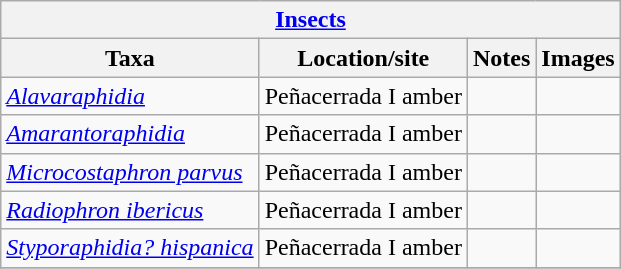<table class="wikitable sortable" align="center">
<tr>
<th colspan="5" align="center"><strong><a href='#'>Insects</a></strong></th>
</tr>
<tr>
<th>Taxa</th>
<th>Location/site</th>
<th>Notes</th>
<th>Images</th>
</tr>
<tr>
<td><em><a href='#'>Alavaraphidia</a></em></td>
<td>Peñacerrada I amber</td>
<td></td>
<td></td>
</tr>
<tr>
<td><em><a href='#'>Amarantoraphidia</a></em></td>
<td>Peñacerrada I amber</td>
<td></td>
<td></td>
</tr>
<tr>
<td><em><a href='#'>Microcostaphron parvus</a></em></td>
<td>Peñacerrada I amber</td>
<td></td>
<td></td>
</tr>
<tr>
<td><em><a href='#'>Radiophron ibericus</a></em></td>
<td>Peñacerrada I amber</td>
<td></td>
<td></td>
</tr>
<tr>
<td><em><a href='#'>Styporaphidia? hispanica</a></em></td>
<td>Peñacerrada I amber</td>
<td></td>
<td></td>
</tr>
<tr>
</tr>
</table>
